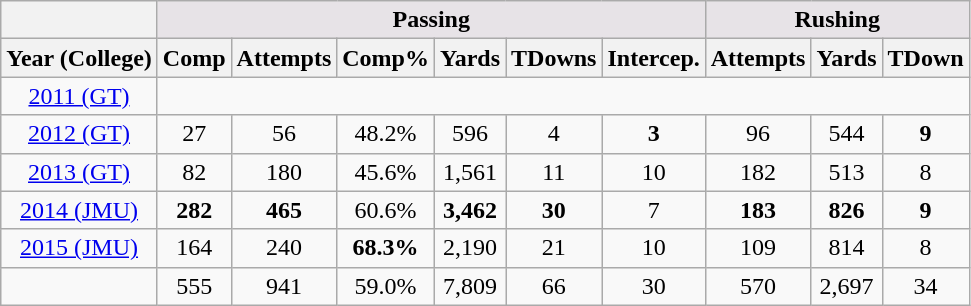<table class=wikitable style="text-align:center">
<tr>
<th></th>
<th colspan="6" style="background:#e7e3e7;">Passing</th>
<th colspan="3" style="background:#e7e3e7;">Rushing</th>
</tr>
<tr>
<th>Year (College)</th>
<th>Comp</th>
<th>Attempts</th>
<th>Comp%</th>
<th>Yards</th>
<th>TDowns</th>
<th>Intercep.</th>
<th>Attempts</th>
<th>Yards</th>
<th>TDown</th>
</tr>
<tr>
<td><a href='#'>2011 (GT)</a></td>
<td colspan="9"></td>
</tr>
<tr>
<td><a href='#'>2012 (GT)</a></td>
<td>27</td>
<td>56</td>
<td>48.2%</td>
<td>596</td>
<td>4</td>
<td><strong>3</strong></td>
<td>96</td>
<td>544</td>
<td><strong>9</strong></td>
</tr>
<tr>
<td><a href='#'>2013 (GT)</a></td>
<td>82</td>
<td>180</td>
<td>45.6%</td>
<td>1,561</td>
<td>11</td>
<td>10</td>
<td>182</td>
<td>513</td>
<td>8</td>
</tr>
<tr>
<td><a href='#'>2014 (JMU)</a></td>
<td><strong>282</strong></td>
<td><strong>465</strong></td>
<td>60.6%</td>
<td><strong>3,462</strong></td>
<td><strong>30</strong></td>
<td>7</td>
<td><strong>183</strong></td>
<td><strong>826</strong></td>
<td><strong>9</strong></td>
</tr>
<tr>
<td><a href='#'>2015 (JMU)</a></td>
<td>164</td>
<td>240</td>
<td><strong>68.3%</strong></td>
<td>2,190</td>
<td>21</td>
<td>10</td>
<td>109</td>
<td>814</td>
<td>8</td>
</tr>
<tr>
<td></td>
<td>555</td>
<td>941</td>
<td>59.0%</td>
<td>7,809</td>
<td>66</td>
<td>30</td>
<td>570</td>
<td>2,697</td>
<td>34</td>
</tr>
</table>
